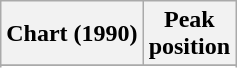<table class="wikitable sortable plainrowheaders" style="text-align:center">
<tr>
<th scope="col">Chart (1990)</th>
<th scope="col">Peak<br> position</th>
</tr>
<tr>
</tr>
<tr>
</tr>
</table>
